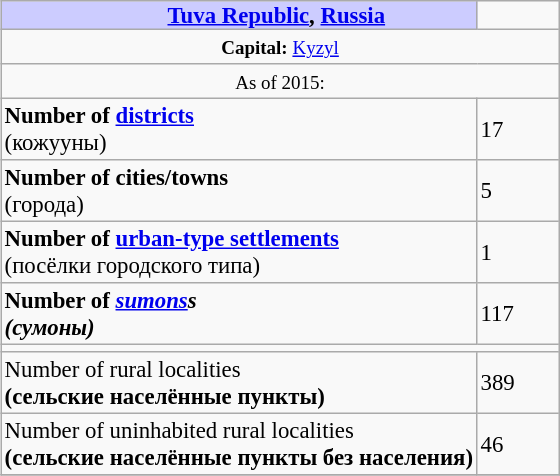<table border=1 align="right" cellpadding=2 cellspacing=0 style="margin: 0 0 1em 1em; background: #f9f9f9; border: 1px #aaa solid; border-collapse: collapse; font-size: 95%;">
<tr>
<th bgcolor="#ccccff" style="padding:0 0 0 50px;"><a href='#'>Tuva Republic</a>, <a href='#'>Russia</a></th>
<td width="50px"></td>
</tr>
<tr>
<td colspan=2 align="center"><small><strong>Capital:</strong> <a href='#'>Kyzyl</a></small></td>
</tr>
<tr>
<td colspan=2 align="center"><small>As of 2015:</small></td>
</tr>
<tr>
<td><strong>Number of <a href='#'>districts</a></strong><br>(кожууны)</td>
<td>17</td>
</tr>
<tr>
<td><strong>Number of cities/towns</strong><br>(города)</td>
<td>5</td>
</tr>
<tr>
<td><strong>Number of <a href='#'>urban-type settlements</a></strong><br>(посёлки городского типа)</td>
<td>1</td>
</tr>
<tr>
<td><strong>Number of <em><a href='#'>sumons</a>s<strong><em><br>(сумоны)</td>
<td>117</td>
</tr>
<tr>
<td colspan=2 align="center"></td>
</tr>
<tr>
<td></strong>Number of rural localities<strong><br>(сельские населённые пункты)</td>
<td>389</td>
</tr>
<tr>
<td></strong>Number of uninhabited rural localities<strong><br>(сельские населённые пункты без населения)</td>
<td>46</td>
</tr>
<tr>
</tr>
</table>
